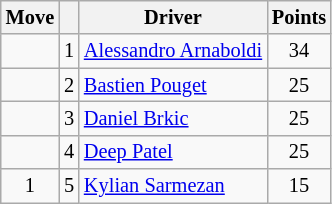<table class="wikitable" style="font-size:85%;">
<tr>
<th>Move</th>
<th></th>
<th>Driver</th>
<th>Points</th>
</tr>
<tr>
<td align="center"></td>
<td align="center">1</td>
<td><a href='#'>Alessandro Arnaboldi</a></td>
<td align="center">34</td>
</tr>
<tr>
<td align="center"></td>
<td align="center">2</td>
<td><a href='#'>Bastien Pouget</a></td>
<td align="center">25</td>
</tr>
<tr>
<td align="center"></td>
<td align="center">3</td>
<td><a href='#'>Daniel Brkic</a></td>
<td align="center">25</td>
</tr>
<tr>
<td align="center"></td>
<td align="center">4</td>
<td><a href='#'>Deep Patel</a></td>
<td align="center">25</td>
</tr>
<tr>
<td align="center"> 1</td>
<td align="center">5</td>
<td><a href='#'>Kylian Sarmezan</a></td>
<td align="center">15</td>
</tr>
</table>
